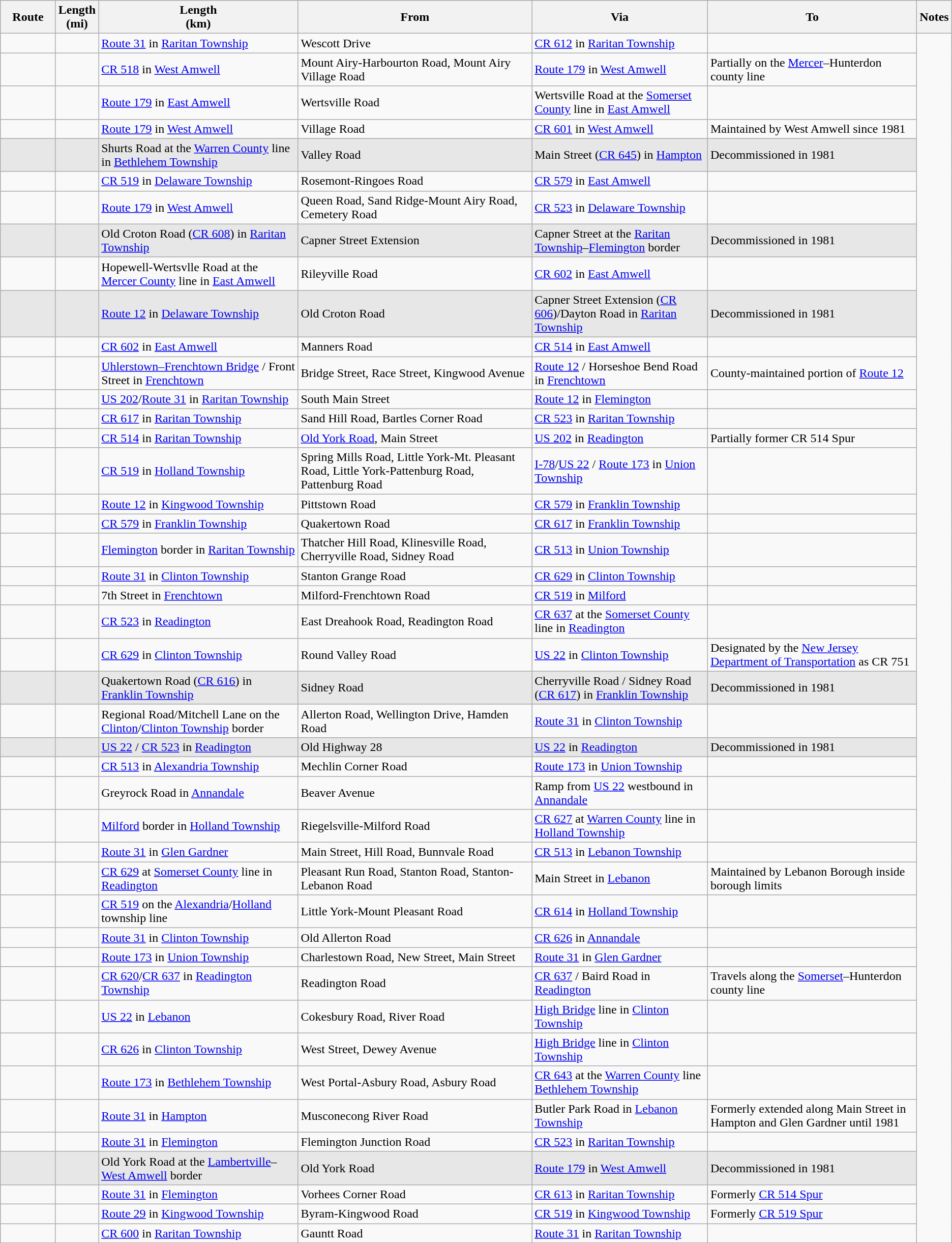<table class="wikitable sortable">
<tr>
<th style="width: 65px;">Route</th>
<th>Length<br>(mi)</th>
<th>Length<br>(km)</th>
<th class="unsortable">From</th>
<th class="unsortable">Via</th>
<th class="unsortable">To</th>
<th class="unsortable">Notes</th>
</tr>
<tr>
<td id="600"></td>
<td></td>
<td><a href='#'>Route 31</a> in <a href='#'>Raritan Township</a></td>
<td>Wescott Drive</td>
<td><a href='#'>CR 612</a> in <a href='#'>Raritan Township</a></td>
<td></td>
</tr>
<tr>
<td id="601"></td>
<td></td>
<td><a href='#'>CR 518</a> in <a href='#'>West Amwell</a></td>
<td>Mount Airy-Harbourton Road, Mount Airy Village Road</td>
<td><a href='#'>Route 179</a> in <a href='#'>West Amwell</a></td>
<td>Partially on the <a href='#'>Mercer</a>–Hunterdon county line</td>
</tr>
<tr>
<td id="602"></td>
<td></td>
<td><a href='#'>Route 179</a> in <a href='#'>East Amwell</a></td>
<td>Wertsville Road</td>
<td>Wertsville Road at the <a href='#'>Somerset County</a> line in <a href='#'>East Amwell</a></td>
<td></td>
</tr>
<tr>
<td id="603"></td>
<td></td>
<td><a href='#'>Route 179</a> in <a href='#'>West Amwell</a></td>
<td>Village Road</td>
<td><a href='#'>CR 601</a> in <a href='#'>West Amwell</a></td>
<td>Maintained by West Amwell since 1981</td>
</tr>
<tr style="background-color:#e7e7e7">
<td id="603"></td>
<td></td>
<td>Shurts Road at the <a href='#'>Warren County</a> line in <a href='#'>Bethlehem Township</a></td>
<td>Valley Road</td>
<td>Main Street (<a href='#'>CR 645</a>) in <a href='#'>Hampton</a></td>
<td>Decommissioned in 1981</td>
</tr>
<tr>
<td id="604"></td>
<td></td>
<td><a href='#'>CR 519</a> in <a href='#'>Delaware Township</a></td>
<td>Rosemont-Ringoes Road</td>
<td><a href='#'>CR 579</a> in <a href='#'>East Amwell</a></td>
<td></td>
</tr>
<tr>
<td id="605"></td>
<td></td>
<td><a href='#'>Route 179</a> in <a href='#'>West Amwell</a></td>
<td>Queen Road, Sand Ridge-Mount Airy Road, Cemetery Road</td>
<td><a href='#'>CR 523</a> in <a href='#'>Delaware Township</a></td>
<td></td>
</tr>
<tr style="background-color:#e7e7e7">
<td id="606"></td>
<td></td>
<td>Old Croton Road (<a href='#'>CR 608</a>) in <a href='#'>Raritan Township</a></td>
<td>Capner Street Extension</td>
<td>Capner Street at the <a href='#'>Raritan Township</a>–<a href='#'>Flemington</a> border</td>
<td>Decommissioned in 1981</td>
</tr>
<tr>
<td id="607"></td>
<td></td>
<td>Hopewell-Wertsvlle Road at the <a href='#'>Mercer County</a> line in <a href='#'>East Amwell</a></td>
<td>Rileyville Road</td>
<td><a href='#'>CR 602</a> in <a href='#'>East Amwell</a></td>
<td></td>
</tr>
<tr style="background-color:#e7e7e7">
<td id="608"></td>
<td></td>
<td><a href='#'>Route 12</a> in <a href='#'>Delaware Township</a></td>
<td>Old Croton Road</td>
<td>Capner Street Extension (<a href='#'>CR 606</a>)/Dayton Road in <a href='#'>Raritan Township</a></td>
<td>Decommissioned in 1981</td>
</tr>
<tr>
<td id="609"></td>
<td></td>
<td><a href='#'>CR 602</a> in <a href='#'>East Amwell</a></td>
<td>Manners Road</td>
<td><a href='#'>CR 514</a> in <a href='#'>East Amwell</a></td>
<td></td>
</tr>
<tr>
<td id="610"></td>
<td></td>
<td><a href='#'>Uhlerstown–Frenchtown Bridge</a> / Front Street in <a href='#'>Frenchtown</a></td>
<td>Bridge Street, Race Street, Kingwood Avenue</td>
<td><a href='#'>Route 12</a> / Horseshoe Bend Road in <a href='#'>Frenchtown</a></td>
<td>County-maintained portion of <a href='#'>Route 12</a></td>
</tr>
<tr>
<td id="611"></td>
<td></td>
<td><a href='#'>US 202</a>/<a href='#'>Route 31</a> in <a href='#'>Raritan Township</a></td>
<td>South Main Street</td>
<td><a href='#'>Route 12</a> in <a href='#'>Flemington</a></td>
<td></td>
</tr>
<tr>
<td id="612"></td>
<td></td>
<td><a href='#'>CR 617</a> in <a href='#'>Raritan Township</a></td>
<td>Sand Hill Road, Bartles Corner Road</td>
<td><a href='#'>CR 523</a> in <a href='#'>Raritan Township</a></td>
<td></td>
</tr>
<tr>
<td id="613"></td>
<td></td>
<td><a href='#'>CR 514</a> in <a href='#'>Raritan Township</a></td>
<td><a href='#'>Old York Road</a>, Main Street</td>
<td><a href='#'>US 202</a> in <a href='#'>Readington</a></td>
<td>Partially former CR 514 Spur</td>
</tr>
<tr>
<td id="614"></td>
<td></td>
<td><a href='#'>CR 519</a> in <a href='#'>Holland Township</a></td>
<td>Spring Mills Road, Little York-Mt. Pleasant Road, Little York-Pattenburg Road, Pattenburg Road</td>
<td><a href='#'>I-78</a>/<a href='#'>US 22</a> / <a href='#'>Route 173</a> in <a href='#'>Union Township</a></td>
<td></td>
</tr>
<tr>
<td id="615"></td>
<td></td>
<td><a href='#'>Route 12</a> in <a href='#'>Kingwood Township</a></td>
<td>Pittstown Road</td>
<td><a href='#'>CR 579</a> in <a href='#'>Franklin Township</a></td>
<td></td>
</tr>
<tr>
<td id="616"></td>
<td></td>
<td><a href='#'>CR 579</a> in <a href='#'>Franklin Township</a></td>
<td>Quakertown Road</td>
<td><a href='#'>CR 617</a> in <a href='#'>Franklin Township</a></td>
<td></td>
</tr>
<tr>
<td id="617"></td>
<td></td>
<td><a href='#'>Flemington</a> border in <a href='#'>Raritan Township</a></td>
<td>Thatcher Hill Road, Klinesville Road, Cherryville Road, Sidney Road</td>
<td><a href='#'>CR 513</a> in <a href='#'>Union Township</a></td>
<td></td>
</tr>
<tr>
<td id="618"></td>
<td></td>
<td><a href='#'>Route 31</a> in <a href='#'>Clinton Township</a></td>
<td>Stanton Grange Road</td>
<td><a href='#'>CR 629</a> in <a href='#'>Clinton Township</a></td>
<td></td>
</tr>
<tr>
<td id="619"></td>
<td></td>
<td>7th Street in <a href='#'>Frenchtown</a></td>
<td>Milford-Frenchtown Road</td>
<td><a href='#'>CR 519</a> in <a href='#'>Milford</a></td>
<td></td>
</tr>
<tr>
<td id="620"></td>
<td></td>
<td><a href='#'>CR 523</a> in <a href='#'>Readington</a></td>
<td>East Dreahook Road, Readington Road</td>
<td><a href='#'>CR 637</a> at the <a href='#'>Somerset County</a> line in <a href='#'>Readington</a></td>
<td></td>
</tr>
<tr>
<td id="621"></td>
<td></td>
<td><a href='#'>CR 629</a> in <a href='#'>Clinton Township</a></td>
<td>Round Valley Road</td>
<td><a href='#'>US 22</a> in <a href='#'>Clinton Township</a></td>
<td>Designated by the <a href='#'>New Jersey Department of Transportation</a> as CR 751</td>
</tr>
<tr style="background-color:#e7e7e7">
<td id="621"></td>
<td></td>
<td>Quakertown Road (<a href='#'>CR 616</a>) in <a href='#'>Franklin Township</a></td>
<td>Sidney Road</td>
<td>Cherryville Road / Sidney Road (<a href='#'>CR 617</a>) in <a href='#'>Franklin Township</a></td>
<td>Decommissioned in 1981</td>
</tr>
<tr>
<td id="623"></td>
<td></td>
<td>Regional Road/Mitchell Lane on the <a href='#'>Clinton</a>/<a href='#'>Clinton Township</a> border</td>
<td>Allerton Road, Wellington Drive, Hamden Road</td>
<td><a href='#'>Route 31</a> in <a href='#'>Clinton Township</a></td>
<td></td>
</tr>
<tr style="background-color:#e7e7e7">
<td id="624"></td>
<td></td>
<td><a href='#'>US 22</a> / <a href='#'>CR 523</a> in <a href='#'>Readington</a></td>
<td>Old Highway 28</td>
<td><a href='#'>US 22</a> in <a href='#'>Readington</a></td>
<td>Decommissioned in 1981</td>
</tr>
<tr>
<td id="625"></td>
<td></td>
<td><a href='#'>CR 513</a> in <a href='#'>Alexandria Township</a></td>
<td>Mechlin Corner Road</td>
<td><a href='#'>Route 173</a> in <a href='#'>Union Township</a></td>
<td></td>
</tr>
<tr>
<td id="626"></td>
<td></td>
<td>Greyrock Road in <a href='#'>Annandale</a></td>
<td>Beaver Avenue</td>
<td>Ramp from <a href='#'>US 22</a> westbound in <a href='#'>Annandale</a></td>
<td></td>
</tr>
<tr>
<td id="627"></td>
<td></td>
<td><a href='#'>Milford</a> border in <a href='#'>Holland Township</a></td>
<td>Riegelsville-Milford Road</td>
<td><a href='#'>CR 627</a> at <a href='#'>Warren County</a> line in <a href='#'>Holland Township</a></td>
<td></td>
</tr>
<tr>
<td id="628"></td>
<td></td>
<td><a href='#'>Route 31</a> in <a href='#'>Glen Gardner</a></td>
<td>Main Street, Hill Road, Bunnvale Road</td>
<td><a href='#'>CR 513</a> in <a href='#'>Lebanon Township</a></td>
<td></td>
</tr>
<tr>
<td id="629"></td>
<td></td>
<td><a href='#'>CR 629</a> at <a href='#'>Somerset County</a> line in <a href='#'>Readington</a></td>
<td>Pleasant Run Road, Stanton Road, Stanton-Lebanon Road</td>
<td>Main Street in <a href='#'>Lebanon</a></td>
<td>Maintained by Lebanon Borough inside borough limits</td>
</tr>
<tr>
<td id="631"></td>
<td></td>
<td><a href='#'>CR 519</a> on the <a href='#'>Alexandria</a>/<a href='#'>Holland</a> township line</td>
<td>Little York-Mount Pleasant Road</td>
<td><a href='#'>CR 614</a> in <a href='#'>Holland Township</a></td>
<td></td>
</tr>
<tr>
<td id="633"></td>
<td></td>
<td><a href='#'>Route 31</a> in <a href='#'>Clinton Township</a></td>
<td>Old Allerton Road</td>
<td><a href='#'>CR 626</a> in <a href='#'>Annandale</a></td>
<td></td>
</tr>
<tr>
<td id="635"></td>
<td></td>
<td><a href='#'>Route 173</a> in <a href='#'>Union Township</a></td>
<td>Charlestown Road, New Street, Main Street</td>
<td><a href='#'>Route 31</a> in <a href='#'>Glen Gardner</a></td>
<td></td>
</tr>
<tr>
<td id="637"></td>
<td></td>
<td><a href='#'>CR 620</a>/<a href='#'>CR 637</a> in <a href='#'>Readington Township</a></td>
<td>Readington Road</td>
<td><a href='#'>CR 637</a> / Baird Road in <a href='#'>Readington</a></td>
<td>Travels along the <a href='#'>Somerset</a>–Hunterdon county line</td>
</tr>
<tr>
<td id="639"></td>
<td></td>
<td><a href='#'>US 22</a> in <a href='#'>Lebanon</a></td>
<td>Cokesbury Road, River Road</td>
<td><a href='#'>High Bridge</a> line in <a href='#'>Clinton Township</a></td>
<td></td>
</tr>
<tr>
<td id="641"></td>
<td></td>
<td><a href='#'>CR 626</a> in <a href='#'>Clinton Township</a></td>
<td>West Street, Dewey Avenue</td>
<td><a href='#'>High Bridge</a> line in <a href='#'>Clinton Township</a></td>
<td></td>
</tr>
<tr>
<td id="643"></td>
<td></td>
<td><a href='#'>Route 173</a> in <a href='#'>Bethlehem Township</a></td>
<td>West Portal-Asbury Road, Asbury Road</td>
<td><a href='#'>CR 643</a> at the <a href='#'>Warren County</a> line <a href='#'>Bethlehem Township</a></td>
<td></td>
</tr>
<tr>
<td id="645"></td>
<td></td>
<td><a href='#'>Route 31</a> in <a href='#'>Hampton</a></td>
<td>Musconecong River Road</td>
<td>Butler Park Road in <a href='#'>Lebanon Township</a></td>
<td>Formerly extended along Main Street in Hampton and Glen Gardner until 1981</td>
</tr>
<tr>
<td id="647"></td>
<td></td>
<td><a href='#'>Route 31</a> in <a href='#'>Flemington</a></td>
<td>Flemington Junction Road</td>
<td><a href='#'>CR 523</a> in <a href='#'>Raritan Township</a></td>
<td></td>
</tr>
<tr style="background-color:#e7e7e7">
<td id="649"></td>
<td></td>
<td>Old York Road at the <a href='#'>Lambertville</a>–<a href='#'>West Amwell</a> border</td>
<td>Old York Road</td>
<td><a href='#'>Route 179</a> in <a href='#'>West Amwell</a></td>
<td>Decommissioned in 1981</td>
</tr>
<tr>
<td id="650"></td>
<td></td>
<td><a href='#'>Route 31</a> in <a href='#'>Flemington</a></td>
<td>Vorhees Corner Road</td>
<td><a href='#'>CR 613</a> in <a href='#'>Raritan Township</a></td>
<td>Formerly <a href='#'>CR 514 Spur</a></td>
</tr>
<tr>
<td id="651"></td>
<td></td>
<td><a href='#'>Route 29</a> in <a href='#'>Kingwood Township</a></td>
<td>Byram-Kingwood Road</td>
<td><a href='#'>CR 519</a> in <a href='#'>Kingwood Township</a></td>
<td>Formerly <a href='#'>CR 519 Spur</a></td>
</tr>
<tr>
<td id="652"></td>
<td></td>
<td><a href='#'>CR 600</a> in <a href='#'>Raritan Township</a></td>
<td>Gauntt Road</td>
<td><a href='#'>Route 31</a> in <a href='#'>Raritan Township</a></td>
<td></td>
</tr>
</table>
